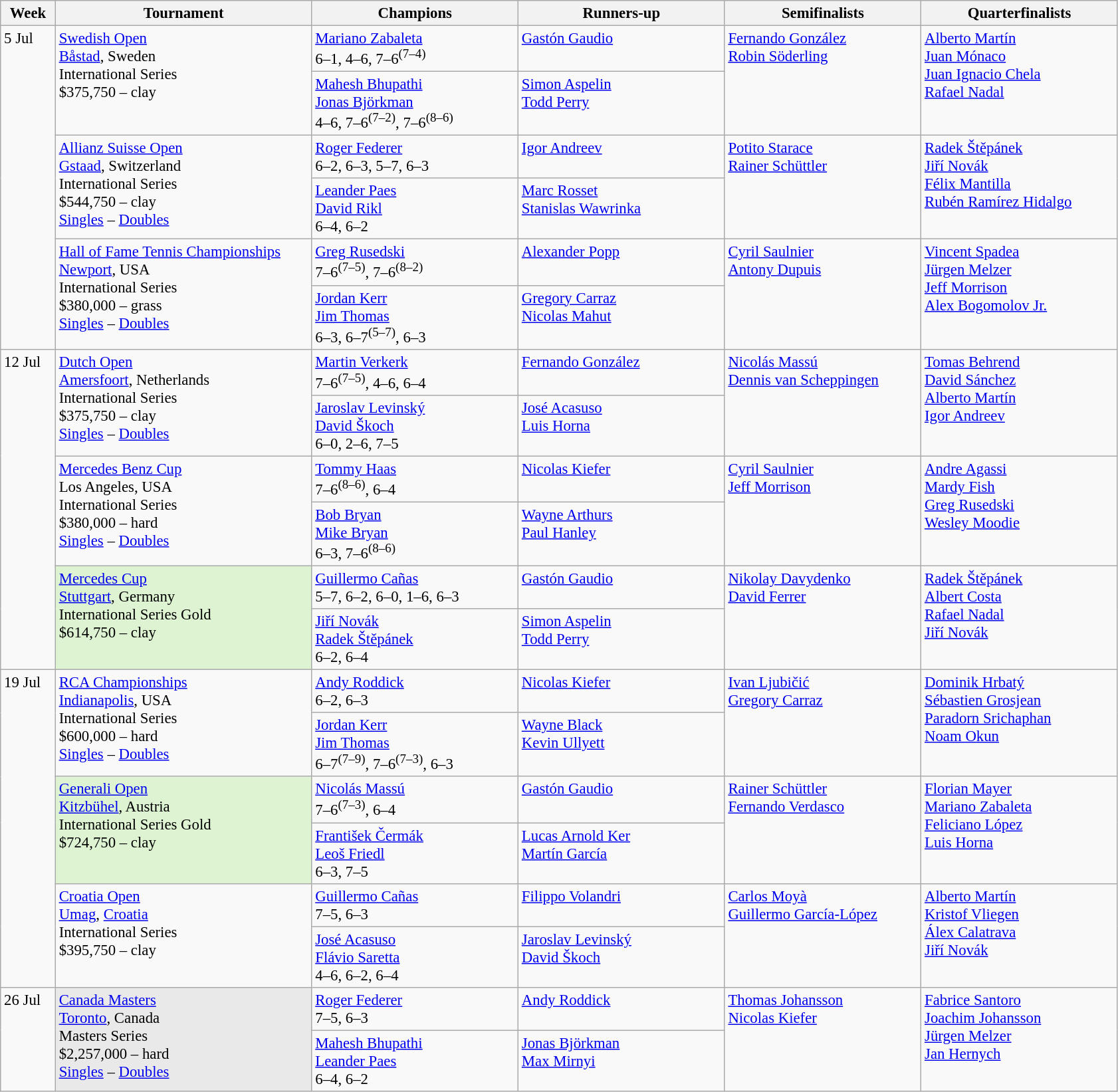<table class=wikitable style=font-size:95%>
<tr>
<th style="width:48px;">Week</th>
<th style="width:250px;">Tournament</th>
<th style="width:200px;">Champions</th>
<th style="width:200px;">Runners-up</th>
<th style="width:190px;">Semifinalists</th>
<th style="width:190px;">Quarterfinalists</th>
</tr>
<tr valign=top>
<td rowspan=6>5 Jul</td>
<td rowspan=2><a href='#'>Swedish Open</a><br> <a href='#'>Båstad</a>, Sweden<br>International Series<br>$375,750 – clay</td>
<td> <a href='#'>Mariano Zabaleta</a> <br>6–1, 4–6, 7–6<sup>(7–4)</sup></td>
<td> <a href='#'>Gastón Gaudio</a></td>
<td rowspan=2> <a href='#'>Fernando González</a> <br> <a href='#'>Robin Söderling</a></td>
<td rowspan=2> <a href='#'>Alberto Martín</a> <br>  <a href='#'>Juan Mónaco</a> <br> <a href='#'>Juan Ignacio Chela</a> <br>  <a href='#'>Rafael Nadal</a></td>
</tr>
<tr valign=top>
<td> <a href='#'>Mahesh Bhupathi</a><br> <a href='#'>Jonas Björkman</a><br> 4–6, 7–6<sup>(7–2)</sup>, 7–6<sup>(8–6)</sup></td>
<td> <a href='#'>Simon Aspelin</a><br> <a href='#'>Todd Perry</a></td>
</tr>
<tr valign=top>
<td rowspan=2><a href='#'>Allianz Suisse Open</a><br> <a href='#'>Gstaad</a>, Switzerland<br>International Series<br>$544,750 – clay <br> <a href='#'>Singles</a> – <a href='#'>Doubles</a></td>
<td> <a href='#'>Roger Federer</a> <br>6–2, 6–3, 5–7, 6–3</td>
<td> <a href='#'>Igor Andreev</a></td>
<td rowspan=2> <a href='#'>Potito Starace</a> <br> <a href='#'>Rainer Schüttler</a></td>
<td rowspan=2> <a href='#'>Radek Štěpánek</a> <br>  <a href='#'>Jiří Novák</a> <br> <a href='#'>Félix Mantilla</a> <br>  <a href='#'>Rubén Ramírez Hidalgo</a></td>
</tr>
<tr valign=top>
<td> <a href='#'>Leander Paes</a><br> <a href='#'>David Rikl</a><br> 6–4, 6–2</td>
<td> <a href='#'>Marc Rosset</a><br> <a href='#'>Stanislas Wawrinka</a></td>
</tr>
<tr valign=top>
<td rowspan=2><a href='#'>Hall of Fame Tennis Championships</a><br> <a href='#'>Newport</a>, USA<br>International Series<br>$380,000 – grass <br> <a href='#'>Singles</a> – <a href='#'>Doubles</a></td>
<td> <a href='#'>Greg Rusedski</a> <br>7–6<sup>(7–5)</sup>, 7–6<sup>(8–2)</sup></td>
<td> <a href='#'>Alexander Popp</a></td>
<td rowspan=2> <a href='#'>Cyril Saulnier</a> <br> <a href='#'>Antony Dupuis</a></td>
<td rowspan=2> <a href='#'>Vincent Spadea</a> <br>  <a href='#'>Jürgen Melzer</a> <br> <a href='#'>Jeff Morrison</a>  <br>  <a href='#'>Alex Bogomolov Jr.</a></td>
</tr>
<tr valign=top>
<td> <a href='#'>Jordan Kerr</a><br> <a href='#'>Jim Thomas</a><br> 6–3, 6–7<sup>(5–7)</sup>, 6–3</td>
<td> <a href='#'>Gregory Carraz</a><br> <a href='#'>Nicolas Mahut</a></td>
</tr>
<tr valign=top>
<td rowspan=6>12 Jul</td>
<td rowspan=2><a href='#'>Dutch Open</a><br> <a href='#'>Amersfoort</a>, Netherlands<br>International Series<br>$375,750 – clay <br> <a href='#'>Singles</a> – <a href='#'>Doubles</a></td>
<td> <a href='#'>Martin Verkerk</a> <br>7–6<sup>(7–5)</sup>, 4–6, 6–4</td>
<td> <a href='#'>Fernando González</a></td>
<td rowspan=2> <a href='#'>Nicolás Massú</a> <br> <a href='#'>Dennis van Scheppingen</a></td>
<td rowspan=2> <a href='#'>Tomas Behrend</a> <br>  <a href='#'>David Sánchez</a> <br> <a href='#'>Alberto Martín</a> <br>  <a href='#'>Igor Andreev</a></td>
</tr>
<tr valign=top>
<td> <a href='#'>Jaroslav Levinský</a><br> <a href='#'>David Škoch</a><br> 6–0, 2–6, 7–5</td>
<td> <a href='#'>José Acasuso</a><br> <a href='#'>Luis Horna</a></td>
</tr>
<tr valign=top>
<td rowspan=2><a href='#'>Mercedes Benz Cup</a><br> Los Angeles, USA<br>International Series<br>$380,000 – hard <br> <a href='#'>Singles</a> – <a href='#'>Doubles</a></td>
<td> <a href='#'>Tommy Haas</a> <br>7–6<sup>(8–6)</sup>, 6–4</td>
<td> <a href='#'>Nicolas Kiefer</a></td>
<td rowspan=2> <a href='#'>Cyril Saulnier</a> <br> <a href='#'>Jeff Morrison</a></td>
<td rowspan=2> <a href='#'>Andre Agassi</a> <br>  <a href='#'>Mardy Fish</a> <br> <a href='#'>Greg Rusedski</a> <br>  <a href='#'>Wesley Moodie</a></td>
</tr>
<tr valign=top>
<td> <a href='#'>Bob Bryan</a><br> <a href='#'>Mike Bryan</a><br> 6–3, 7–6<sup>(8–6)</sup></td>
<td> <a href='#'>Wayne Arthurs</a><br> <a href='#'>Paul Hanley</a></td>
</tr>
<tr valign=top>
<td bgcolor=#DDF3D1 rowspan=2><a href='#'>Mercedes Cup</a><br> <a href='#'>Stuttgart</a>, Germany<br>International Series Gold<br>$614,750 – clay</td>
<td> <a href='#'>Guillermo Cañas</a> <br>5–7, 6–2, 6–0, 1–6, 6–3</td>
<td> <a href='#'>Gastón Gaudio</a></td>
<td rowspan=2> <a href='#'>Nikolay Davydenko</a> <br> <a href='#'>David Ferrer</a></td>
<td rowspan=2> <a href='#'>Radek Štěpánek</a> <br>  <a href='#'>Albert Costa</a> <br> <a href='#'>Rafael Nadal</a>  <br>  <a href='#'>Jiří Novák</a></td>
</tr>
<tr valign=top>
<td> <a href='#'>Jiří Novák</a><br> <a href='#'>Radek Štěpánek</a><br> 6–2, 6–4</td>
<td> <a href='#'>Simon Aspelin</a><br> <a href='#'>Todd Perry</a></td>
</tr>
<tr valign=top>
<td rowspan=6>19 Jul</td>
<td rowspan=2><a href='#'>RCA Championships</a><br> <a href='#'>Indianapolis</a>, USA<br>International Series<br>$600,000 – hard <br> <a href='#'>Singles</a> – <a href='#'>Doubles</a></td>
<td> <a href='#'>Andy Roddick</a> <br>6–2, 6–3</td>
<td> <a href='#'>Nicolas Kiefer</a></td>
<td rowspan=2> <a href='#'>Ivan Ljubičić</a> <br> <a href='#'>Gregory Carraz</a></td>
<td rowspan=2> <a href='#'>Dominik Hrbatý</a> <br>  <a href='#'>Sébastien Grosjean</a> <br> <a href='#'>Paradorn Srichaphan</a>  <br>  <a href='#'>Noam Okun</a></td>
</tr>
<tr valign=top>
<td> <a href='#'>Jordan Kerr</a><br> <a href='#'>Jim Thomas</a><br> 6–7<sup>(7–9)</sup>, 7–6<sup>(7–3)</sup>, 6–3</td>
<td> <a href='#'>Wayne Black</a><br> <a href='#'>Kevin Ullyett</a></td>
</tr>
<tr valign=top>
<td bgcolor=#DDF3D1 rowspan=2><a href='#'>Generali Open</a><br> <a href='#'>Kitzbühel</a>, Austria<br>International Series Gold<br>$724,750 – clay</td>
<td> <a href='#'>Nicolás Massú</a> <br>7–6<sup>(7–3)</sup>, 6–4</td>
<td> <a href='#'>Gastón Gaudio</a></td>
<td rowspan=2> <a href='#'>Rainer Schüttler</a> <br> <a href='#'>Fernando Verdasco</a></td>
<td rowspan=2> <a href='#'>Florian Mayer</a> <br>  <a href='#'>Mariano Zabaleta</a> <br> <a href='#'>Feliciano López</a>  <br>  <a href='#'>Luis Horna</a></td>
</tr>
<tr valign=top>
<td> <a href='#'>František Čermák</a><br> <a href='#'>Leoš Friedl</a><br> 6–3, 7–5</td>
<td> <a href='#'>Lucas Arnold Ker</a><br> <a href='#'>Martín García</a></td>
</tr>
<tr valign=top>
<td rowspan=2><a href='#'>Croatia Open</a><br> <a href='#'>Umag</a>, <a href='#'>Croatia</a><br>International Series<br>$395,750 – clay</td>
<td> <a href='#'>Guillermo Cañas</a> <br>7–5, 6–3</td>
<td> <a href='#'>Filippo Volandri</a></td>
<td rowspan=2> <a href='#'>Carlos Moyà</a> <br> <a href='#'>Guillermo García-López</a></td>
<td rowspan=2> <a href='#'>Alberto Martín</a> <br>  <a href='#'>Kristof Vliegen</a> <br> <a href='#'>Álex Calatrava</a>  <br>  <a href='#'>Jiří Novák</a></td>
</tr>
<tr valign=top>
<td> <a href='#'>José Acasuso</a><br> <a href='#'>Flávio Saretta</a><br> 4–6, 6–2, 6–4</td>
<td> <a href='#'>Jaroslav Levinský</a><br> <a href='#'>David Škoch</a></td>
</tr>
<tr valign=top>
<td rowspan=2>26 Jul</td>
<td bgcolor=#E9E9E9 rowspan=2><a href='#'>Canada Masters</a><br> <a href='#'>Toronto</a>, Canada<br>Masters Series<br>$2,257,000 – hard <br> <a href='#'>Singles</a> – <a href='#'>Doubles</a></td>
<td> <a href='#'>Roger Federer</a> <br>7–5, 6–3</td>
<td> <a href='#'>Andy Roddick</a></td>
<td rowspan=2> <a href='#'>Thomas Johansson</a> <br> <a href='#'>Nicolas Kiefer</a></td>
<td rowspan=2> <a href='#'>Fabrice Santoro</a> <br>  <a href='#'>Joachim Johansson</a> <br> <a href='#'>Jürgen Melzer</a>  <br>  <a href='#'>Jan Hernych</a></td>
</tr>
<tr valign=top>
<td> <a href='#'>Mahesh Bhupathi</a><br> <a href='#'>Leander Paes</a><br> 6–4, 6–2</td>
<td> <a href='#'>Jonas Björkman</a><br> <a href='#'>Max Mirnyi</a></td>
</tr>
</table>
